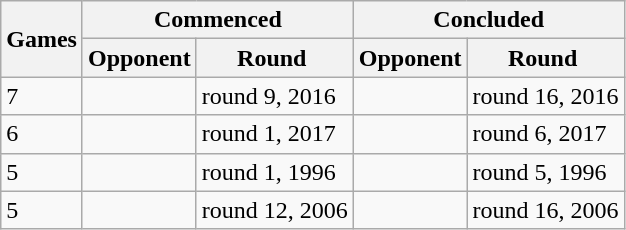<table class="wikitable sortable">
<tr>
<th rowspan=2>Games</th>
<th colspan=2>Commenced</th>
<th colspan=2>Concluded</th>
</tr>
<tr>
<th>Opponent</th>
<th>Round </th>
<th>Opponent</th>
<th>Round </th>
</tr>
<tr>
<td>7</td>
<td></td>
<td>round 9, 2016</td>
<td></td>
<td>round 16, 2016</td>
</tr>
<tr>
<td>6</td>
<td></td>
<td>round 1, 2017</td>
<td></td>
<td>round 6, 2017</td>
</tr>
<tr>
<td>5</td>
<td></td>
<td>round 1, 1996</td>
<td></td>
<td>round 5, 1996</td>
</tr>
<tr>
<td>5</td>
<td></td>
<td>round 12, 2006</td>
<td></td>
<td>round 16, 2006</td>
</tr>
</table>
